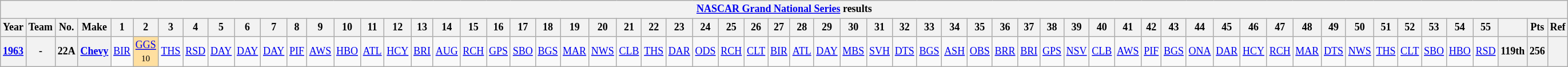<table class="wikitable" style="text-align:center; font-size:75%">
<tr>
<th colspan=68><a href='#'>NASCAR Grand National Series</a> results</th>
</tr>
<tr>
<th>Year</th>
<th>Team</th>
<th>No.</th>
<th>Make</th>
<th>1</th>
<th>2</th>
<th>3</th>
<th>4</th>
<th>5</th>
<th>6</th>
<th>7</th>
<th>8</th>
<th>9</th>
<th>10</th>
<th>11</th>
<th>12</th>
<th>13</th>
<th>14</th>
<th>15</th>
<th>16</th>
<th>17</th>
<th>18</th>
<th>19</th>
<th>20</th>
<th>21</th>
<th>22</th>
<th>23</th>
<th>24</th>
<th>25</th>
<th>26</th>
<th>27</th>
<th>28</th>
<th>29</th>
<th>30</th>
<th>31</th>
<th>32</th>
<th>33</th>
<th>34</th>
<th>35</th>
<th>36</th>
<th>37</th>
<th>38</th>
<th>39</th>
<th>40</th>
<th>41</th>
<th>42</th>
<th>43</th>
<th>44</th>
<th>45</th>
<th>46</th>
<th>47</th>
<th>48</th>
<th>49</th>
<th>50</th>
<th>51</th>
<th>52</th>
<th>53</th>
<th>54</th>
<th>55</th>
<th></th>
<th>Pts</th>
<th>Ref</th>
</tr>
<tr>
<th><a href='#'>1963</a></th>
<th>-</th>
<th>22A</th>
<th><a href='#'>Chevy</a></th>
<td><a href='#'>BIR</a></td>
<td style="background:#FFDF9F;"><a href='#'>GGS</a> <br><small>10</small></td>
<td><a href='#'>THS</a></td>
<td><a href='#'>RSD</a></td>
<td><a href='#'>DAY</a></td>
<td><a href='#'>DAY</a></td>
<td><a href='#'>DAY</a></td>
<td><a href='#'>PIF</a></td>
<td><a href='#'>AWS</a></td>
<td><a href='#'>HBO</a></td>
<td><a href='#'>ATL</a></td>
<td><a href='#'>HCY</a></td>
<td><a href='#'>BRI</a></td>
<td><a href='#'>AUG</a></td>
<td><a href='#'>RCH</a></td>
<td><a href='#'>GPS</a></td>
<td><a href='#'>SBO</a></td>
<td><a href='#'>BGS</a></td>
<td><a href='#'>MAR</a></td>
<td><a href='#'>NWS</a></td>
<td><a href='#'>CLB</a></td>
<td><a href='#'>THS</a></td>
<td><a href='#'>DAR</a></td>
<td><a href='#'>ODS</a></td>
<td><a href='#'>RCH</a></td>
<td><a href='#'>CLT</a></td>
<td><a href='#'>BIR</a></td>
<td><a href='#'>ATL</a></td>
<td><a href='#'>DAY</a></td>
<td><a href='#'>MBS</a></td>
<td><a href='#'>SVH</a></td>
<td><a href='#'>DTS</a></td>
<td><a href='#'>BGS</a></td>
<td><a href='#'>ASH</a></td>
<td><a href='#'>OBS</a></td>
<td><a href='#'>BRR</a></td>
<td><a href='#'>BRI</a></td>
<td><a href='#'>GPS</a></td>
<td><a href='#'>NSV</a></td>
<td><a href='#'>CLB</a></td>
<td><a href='#'>AWS</a></td>
<td><a href='#'>PIF</a></td>
<td><a href='#'>BGS</a></td>
<td><a href='#'>ONA</a></td>
<td><a href='#'>DAR</a></td>
<td><a href='#'>HCY</a></td>
<td><a href='#'>RCH</a></td>
<td><a href='#'>MAR</a></td>
<td><a href='#'>DTS</a></td>
<td><a href='#'>NWS</a></td>
<td><a href='#'>THS</a></td>
<td><a href='#'>CLT</a></td>
<td><a href='#'>SBO</a></td>
<td><a href='#'>HBO</a></td>
<td><a href='#'>RSD</a></td>
<th>119th</th>
<th>256</th>
<th></th>
</tr>
</table>
